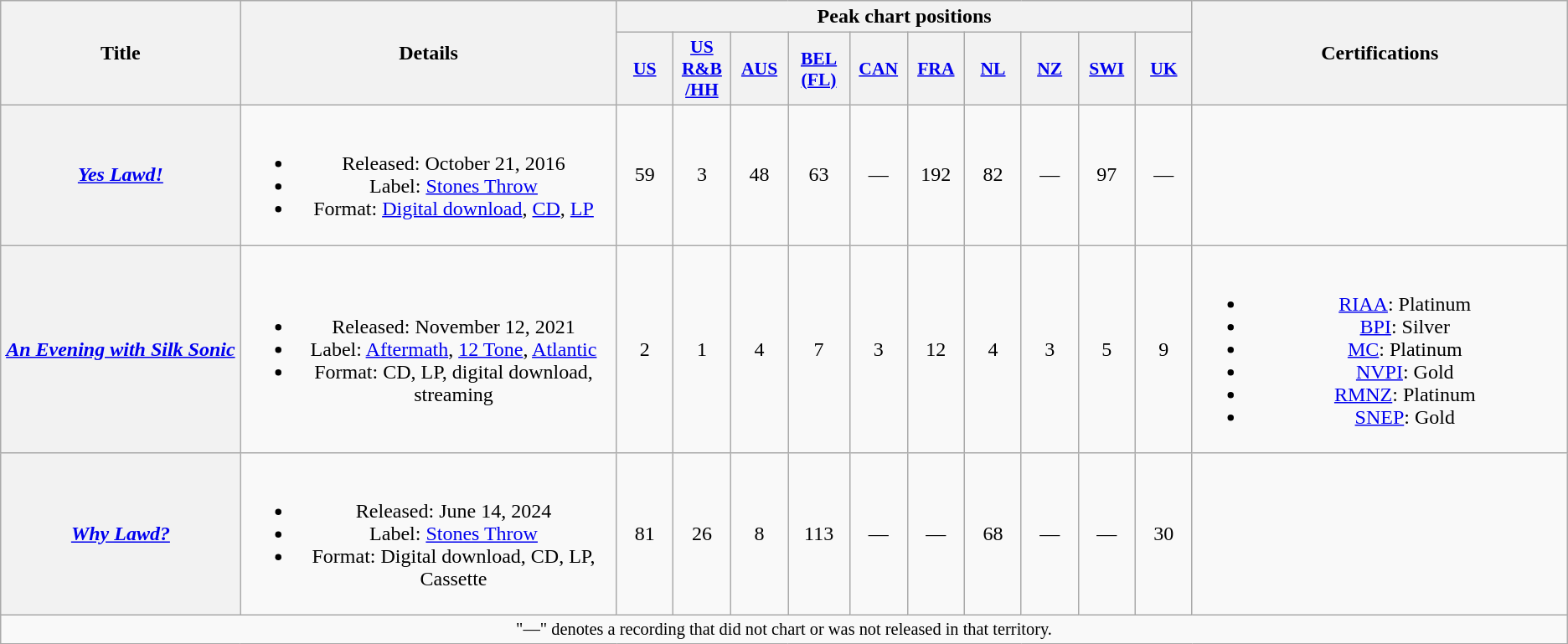<table class="wikitable plainrowheaders" style="text-align:center;">
<tr>
<th rowspan="2" style="width:12em;">Title</th>
<th rowspan="2" style="width:19em;">Details</th>
<th colspan="10">Peak chart positions</th>
<th rowspan="2" style="width:19em;">Certifications</th>
</tr>
<tr>
<th style="width:2.75em;font-size:90%;"><a href='#'>US</a><br></th>
<th style="width:2.75em;font-size:90%;"><a href='#'>US<br>R&B<br>/HH</a><br></th>
<th style="width:2.75em;font-size:90%;"><a href='#'>AUS</a><br></th>
<th scope="col" style="width:3em;font-size:90%;"><a href='#'>BEL<br>(FL)</a><br></th>
<th style="width:2.75em;font-size:90%;"><a href='#'>CAN</a><br></th>
<th style="width:2.75em;font-size:90%;"><a href='#'>FRA</a><br></th>
<th style="width:2.75em;font-size:90%;"><a href='#'>NL</a><br></th>
<th style="width:2.75em;font-size:90%;"><a href='#'>NZ</a><br></th>
<th style="width:2.75em;font-size:90%;"><a href='#'>SWI</a><br></th>
<th style="width:2.75em;font-size:90%;"><a href='#'>UK</a><br></th>
</tr>
<tr>
<th scope="row"><em><a href='#'>Yes Lawd!</a></em><br></th>
<td><br><ul><li>Released: October 21, 2016</li><li>Label: <a href='#'>Stones Throw</a></li><li>Format: <a href='#'>Digital download</a>, <a href='#'>CD</a>, <a href='#'>LP</a></li></ul></td>
<td>59</td>
<td>3</td>
<td>48</td>
<td>63</td>
<td>—</td>
<td>192</td>
<td>82</td>
<td>—</td>
<td>97</td>
<td>—</td>
<td></td>
</tr>
<tr>
<th scope="row"><em><a href='#'>An Evening with Silk Sonic</a></em><br></th>
<td><br><ul><li>Released: November 12, 2021</li><li>Label: <a href='#'>Aftermath</a>, <a href='#'>12 Tone</a>, <a href='#'>Atlantic</a></li><li>Format: CD, LP, digital download, streaming</li></ul></td>
<td>2</td>
<td>1</td>
<td>4<br></td>
<td>7</td>
<td>3</td>
<td>12</td>
<td>4</td>
<td>3<br></td>
<td>5</td>
<td>9</td>
<td><br><ul><li><a href='#'>RIAA</a>: Platinum</li><li><a href='#'>BPI</a>: Silver</li><li><a href='#'>MC</a>: Platinum</li><li><a href='#'>NVPI</a>: Gold</li><li><a href='#'>RMNZ</a>: Platinum</li><li><a href='#'>SNEP</a>: Gold</li></ul></td>
</tr>
<tr>
<th scope="row"><em><a href='#'>Why Lawd?</a></em><br></th>
<td><br><ul><li>Released: June 14, 2024</li><li>Label: <a href='#'>Stones Throw</a></li><li>Format: Digital download, CD, LP, Cassette</li></ul></td>
<td>81</td>
<td>26</td>
<td>8</td>
<td>113</td>
<td>—</td>
<td>—</td>
<td>68</td>
<td>—</td>
<td>—</td>
<td>30</td>
<td></td>
</tr>
<tr>
<td colspan="14" style="font-size:85%">"—" denotes a recording that did not chart or was not released in that territory.</td>
</tr>
</table>
